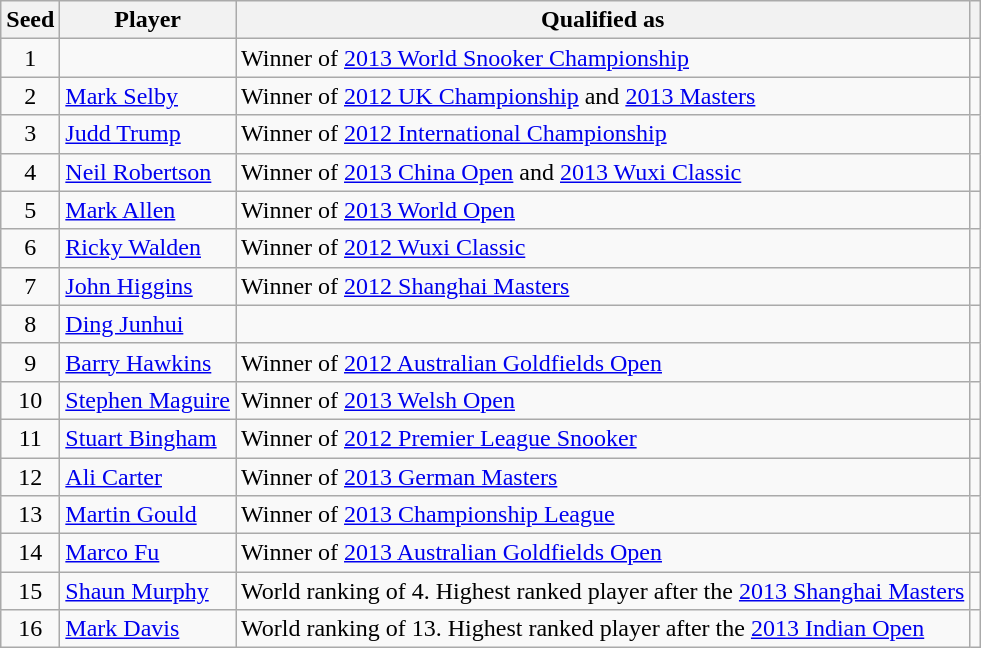<table class="wikitable">
<tr>
<th>Seed</th>
<th>Player</th>
<th>Qualified as</th>
<th></th>
</tr>
<tr>
<td align="center">1</td>
<td></td>
<td>Winner of <a href='#'>2013 World Snooker Championship</a></td>
<td align="center"></td>
</tr>
<tr>
<td align="center">2</td>
<td> <a href='#'>Mark Selby</a></td>
<td>Winner of <a href='#'>2012 UK Championship</a> and <a href='#'>2013 Masters</a></td>
<td align="center"></td>
</tr>
<tr>
<td align="center">3</td>
<td> <a href='#'>Judd Trump</a></td>
<td>Winner of <a href='#'>2012 International Championship</a></td>
<td align="center"></td>
</tr>
<tr>
<td align="center">4</td>
<td> <a href='#'>Neil Robertson</a></td>
<td>Winner of <a href='#'>2013 China Open</a> and <a href='#'>2013 Wuxi Classic</a></td>
<td align="center"></td>
</tr>
<tr>
<td align="center">5</td>
<td> <a href='#'>Mark Allen</a></td>
<td>Winner of <a href='#'>2013 World Open</a></td>
<td align="center"></td>
</tr>
<tr>
<td align="center">6</td>
<td> <a href='#'>Ricky Walden</a></td>
<td>Winner of <a href='#'>2012 Wuxi Classic</a></td>
<td align="center"></td>
</tr>
<tr>
<td align="center">7</td>
<td> <a href='#'>John Higgins</a></td>
<td>Winner of <a href='#'>2012 Shanghai Masters</a></td>
<td align="center"></td>
</tr>
<tr>
<td align="center">8</td>
<td> <a href='#'>Ding Junhui</a></td>
<td></td>
<td align="center"></td>
</tr>
<tr>
<td align="center">9</td>
<td> <a href='#'>Barry Hawkins</a></td>
<td>Winner of <a href='#'>2012 Australian Goldfields Open</a></td>
<td align="center"></td>
</tr>
<tr>
<td align="center">10</td>
<td> <a href='#'>Stephen Maguire</a></td>
<td>Winner of <a href='#'>2013 Welsh Open</a></td>
<td align="center"></td>
</tr>
<tr>
<td align="center">11</td>
<td> <a href='#'>Stuart Bingham</a></td>
<td>Winner of <a href='#'>2012 Premier League Snooker</a></td>
<td align="center"></td>
</tr>
<tr>
<td align="center">12</td>
<td> <a href='#'>Ali Carter</a></td>
<td>Winner of <a href='#'>2013 German Masters</a></td>
<td align="center"></td>
</tr>
<tr>
<td align="center">13</td>
<td> <a href='#'>Martin Gould</a></td>
<td>Winner of <a href='#'>2013 Championship League</a></td>
<td align="center"></td>
</tr>
<tr>
<td align="center">14</td>
<td> <a href='#'>Marco Fu</a></td>
<td>Winner of <a href='#'>2013 Australian Goldfields Open</a></td>
<td align="center"></td>
</tr>
<tr>
<td align="center">15</td>
<td> <a href='#'>Shaun Murphy</a></td>
<td>World ranking of 4. Highest ranked player after the <a href='#'>2013 Shanghai Masters</a></td>
<td align="center"></td>
</tr>
<tr>
<td align="center">16</td>
<td> <a href='#'>Mark Davis</a></td>
<td>World ranking of 13. Highest ranked player after the <a href='#'>2013 Indian Open</a></td>
<td align="center"></td>
</tr>
</table>
